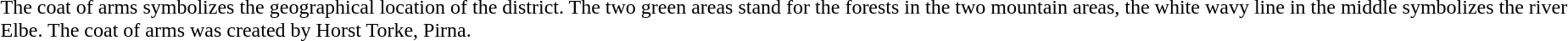<table>
<tr valign=top>
<td></td>
<td>The coat of arms symbolizes the geographical location of the district. The two green areas stand for the forests in the two mountain areas, the white wavy line in the middle symbolizes the river Elbe. The coat of arms was created by Horst Torke, Pirna.</td>
</tr>
</table>
